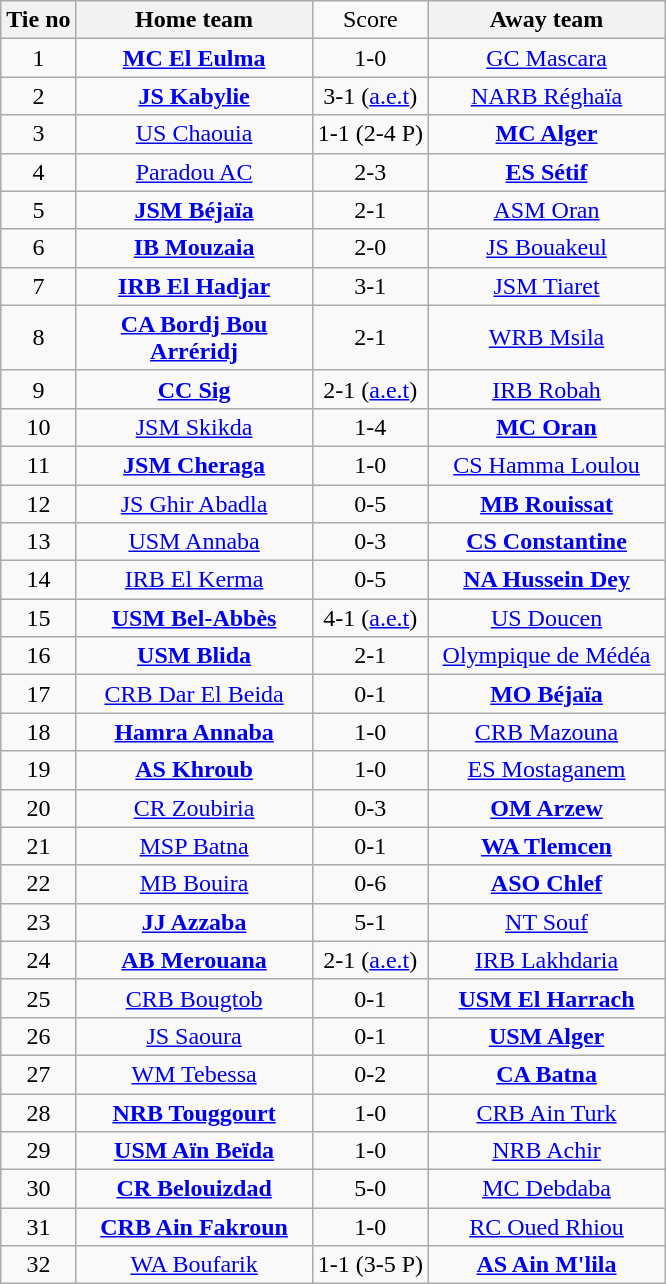<table class="wikitable" style="text-align:center">
<tr>
<th>Tie no</th>
<th style="width:150px;">Home team</th>
<td>Score </td>
<th style="width:150px;">Away team</th>
</tr>
<tr>
<td>1</td>
<td><strong><a href='#'>MC El Eulma</a></strong></td>
<td>1-0</td>
<td><a href='#'>GC Mascara</a></td>
</tr>
<tr>
<td>2</td>
<td><strong><a href='#'>JS Kabylie</a></strong></td>
<td>3-1 (<a href='#'>a.e.t</a>)</td>
<td><a href='#'>NARB Réghaïa</a></td>
</tr>
<tr>
<td>3</td>
<td><a href='#'>US Chaouia</a></td>
<td>1-1 (2-4 P)</td>
<td><strong><a href='#'>MC Alger</a></strong></td>
</tr>
<tr>
<td>4</td>
<td><a href='#'>Paradou AC</a></td>
<td>2-3</td>
<td><strong><a href='#'>ES Sétif</a></strong></td>
</tr>
<tr>
<td>5</td>
<td><strong><a href='#'>JSM Béjaïa</a></strong></td>
<td>2-1</td>
<td><a href='#'>ASM Oran</a></td>
</tr>
<tr>
<td>6</td>
<td><strong><a href='#'>IB Mouzaia</a></strong></td>
<td>2-0</td>
<td><a href='#'>JS Bouakeul</a></td>
</tr>
<tr>
<td>7</td>
<td><strong><a href='#'>IRB El Hadjar</a></strong></td>
<td>3-1</td>
<td><a href='#'>JSM Tiaret</a></td>
</tr>
<tr>
<td>8</td>
<td><strong><a href='#'>CA Bordj Bou Arréridj</a></strong></td>
<td>2-1</td>
<td><a href='#'>WRB Msila</a></td>
</tr>
<tr>
<td>9</td>
<td><strong><a href='#'>CC Sig</a></strong></td>
<td>2-1 (<a href='#'>a.e.t</a>)</td>
<td><a href='#'>IRB Robah</a></td>
</tr>
<tr>
<td>10</td>
<td><a href='#'>JSM Skikda</a></td>
<td>1-4</td>
<td><strong><a href='#'>MC Oran</a></strong></td>
</tr>
<tr>
<td>11</td>
<td><strong><a href='#'>JSM Cheraga</a></strong></td>
<td>1-0</td>
<td><a href='#'>CS Hamma Loulou</a></td>
</tr>
<tr>
<td>12</td>
<td><a href='#'>JS Ghir Abadla</a></td>
<td>0-5</td>
<td><strong><a href='#'>MB Rouissat</a></strong></td>
</tr>
<tr>
<td>13</td>
<td><a href='#'>USM Annaba</a></td>
<td>0-3</td>
<td><strong><a href='#'>CS Constantine</a></strong></td>
</tr>
<tr>
<td>14</td>
<td><a href='#'>IRB El Kerma</a></td>
<td>0-5</td>
<td><strong><a href='#'>NA Hussein Dey</a></strong></td>
</tr>
<tr>
<td>15</td>
<td><strong><a href='#'>USM Bel-Abbès</a></strong></td>
<td>4-1 (<a href='#'>a.e.t</a>)</td>
<td><a href='#'>US Doucen</a></td>
</tr>
<tr>
<td>16</td>
<td><strong><a href='#'>USM Blida</a></strong></td>
<td>2-1</td>
<td><a href='#'>Olympique de Médéa</a></td>
</tr>
<tr>
<td>17</td>
<td><a href='#'>CRB Dar El Beida</a></td>
<td>0-1</td>
<td><strong><a href='#'>MO Béjaïa</a></strong></td>
</tr>
<tr>
<td>18</td>
<td><strong><a href='#'>Hamra Annaba</a></strong></td>
<td>1-0</td>
<td><a href='#'>CRB Mazouna</a></td>
</tr>
<tr>
<td>19</td>
<td><strong><a href='#'>AS Khroub</a></strong></td>
<td>1-0</td>
<td><a href='#'>ES Mostaganem</a></td>
</tr>
<tr>
<td>20</td>
<td><a href='#'>CR Zoubiria</a></td>
<td>0-3</td>
<td><strong><a href='#'>OM Arzew</a></strong></td>
</tr>
<tr>
<td>21</td>
<td><a href='#'>MSP Batna</a></td>
<td>0-1</td>
<td><strong><a href='#'>WA Tlemcen</a></strong></td>
</tr>
<tr>
<td>22</td>
<td><a href='#'>MB Bouira</a></td>
<td>0-6</td>
<td><strong><a href='#'>ASO Chlef</a></strong></td>
</tr>
<tr>
<td>23</td>
<td><strong><a href='#'>JJ Azzaba</a></strong></td>
<td>5-1</td>
<td><a href='#'>NT Souf</a></td>
</tr>
<tr>
<td>24</td>
<td><strong><a href='#'>AB Merouana</a></strong></td>
<td>2-1 (<a href='#'>a.e.t</a>)</td>
<td><a href='#'>IRB Lakhdaria</a></td>
</tr>
<tr>
<td>25</td>
<td><a href='#'>CRB Bougtob</a></td>
<td>0-1</td>
<td><strong><a href='#'>USM El Harrach</a></strong></td>
</tr>
<tr>
<td>26</td>
<td><a href='#'>JS Saoura</a></td>
<td>0-1</td>
<td><strong><a href='#'>USM Alger</a></strong></td>
</tr>
<tr>
<td>27</td>
<td><a href='#'>WM Tebessa</a></td>
<td>0-2</td>
<td><strong><a href='#'>CA Batna</a></strong></td>
</tr>
<tr>
<td>28</td>
<td><strong><a href='#'>NRB Touggourt</a></strong></td>
<td>1-0</td>
<td><a href='#'>CRB Ain Turk</a></td>
</tr>
<tr>
<td>29</td>
<td><strong><a href='#'>USM Aïn Beïda</a></strong></td>
<td>1-0</td>
<td><a href='#'>NRB Achir</a></td>
</tr>
<tr>
<td>30</td>
<td><strong><a href='#'>CR Belouizdad</a></strong></td>
<td>5-0</td>
<td><a href='#'>MC Debdaba</a></td>
</tr>
<tr>
<td>31</td>
<td><strong><a href='#'>CRB Ain Fakroun</a></strong></td>
<td>1-0</td>
<td><a href='#'>RC Oued Rhiou</a></td>
</tr>
<tr>
<td>32</td>
<td><a href='#'>WA Boufarik</a></td>
<td>1-1 (3-5 P)</td>
<td><strong><a href='#'>AS Ain M'lila</a></strong></td>
</tr>
</table>
